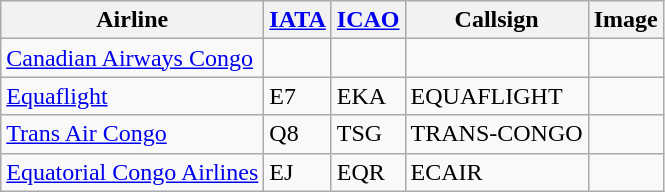<table class="wikitable sortable">
<tr valign="middle">
<th>Airline</th>
<th><a href='#'>IATA</a></th>
<th><a href='#'>ICAO</a></th>
<th>Callsign</th>
<th>Image</th>
</tr>
<tr>
<td><a href='#'>Canadian Airways Congo</a></td>
<td></td>
<td></td>
<td></td>
<td></td>
</tr>
<tr>
<td><a href='#'>Equaflight</a></td>
<td>E7</td>
<td>EKA</td>
<td>EQUAFLIGHT</td>
<td></td>
</tr>
<tr>
<td><a href='#'>Trans Air Congo</a></td>
<td>Q8</td>
<td>TSG</td>
<td>TRANS-CONGO</td>
<td></td>
</tr>
<tr>
<td><a href='#'>Equatorial Congo Airlines</a></td>
<td>EJ</td>
<td>EQR</td>
<td>ECAIR</td>
<td></td>
</tr>
</table>
